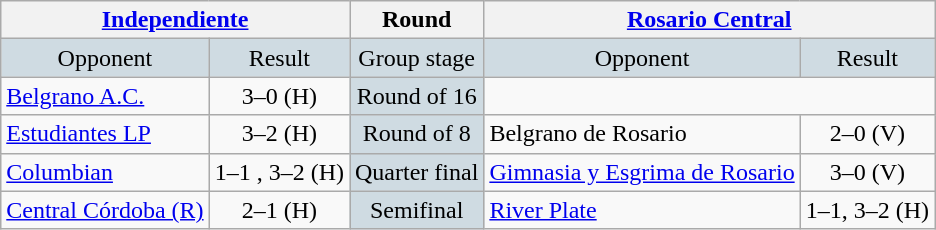<table class="wikitable" style="text-align:center;">
<tr>
<th colspan=3 width= px><a href='#'>Independiente</a></th>
<th>Round</th>
<th colspan=3 width= px><a href='#'>Rosario Central</a></th>
</tr>
<tr bgcolor= #CFDBE2>
<td width= px>Opponent</td>
<td colspan=2>Result</td>
<td>Group stage</td>
<td width= px>Opponent</td>
<td colspan=2>Result</td>
</tr>
<tr>
<td align=left><a href='#'>Belgrano A.C.</a></td>
<td colspan=2>3–0 (H)</td>
<td bgcolor= #CFDBE2>Round of 16</td>
<td colspan=3></td>
</tr>
<tr>
<td align=left><a href='#'>Estudiantes LP</a></td>
<td colspan=2>3–2 (H)</td>
<td bgcolor= #CFDBE2>Round of 8</td>
<td align=left>Belgrano de Rosario</td>
<td colspan=2>2–0 (V) </td>
</tr>
<tr>
<td align=left><a href='#'>Columbian</a></td>
<td colspan=2>1–1 , 3–2  (H)</td>
<td bgcolor= #CFDBE2>Quarter final</td>
<td align=left><a href='#'>Gimnasia y Esgrima de Rosario</a></td>
<td colspan=2>3–0 (V)</td>
</tr>
<tr>
<td align=left><a href='#'>Central Córdoba (R)</a></td>
<td colspan=2>2–1 (H)</td>
<td bgcolor= #CFDBE2>Semifinal</td>
<td align=left><a href='#'>River Plate</a></td>
<td colspan=2>1–1, 3–2 (H)</td>
</tr>
</table>
